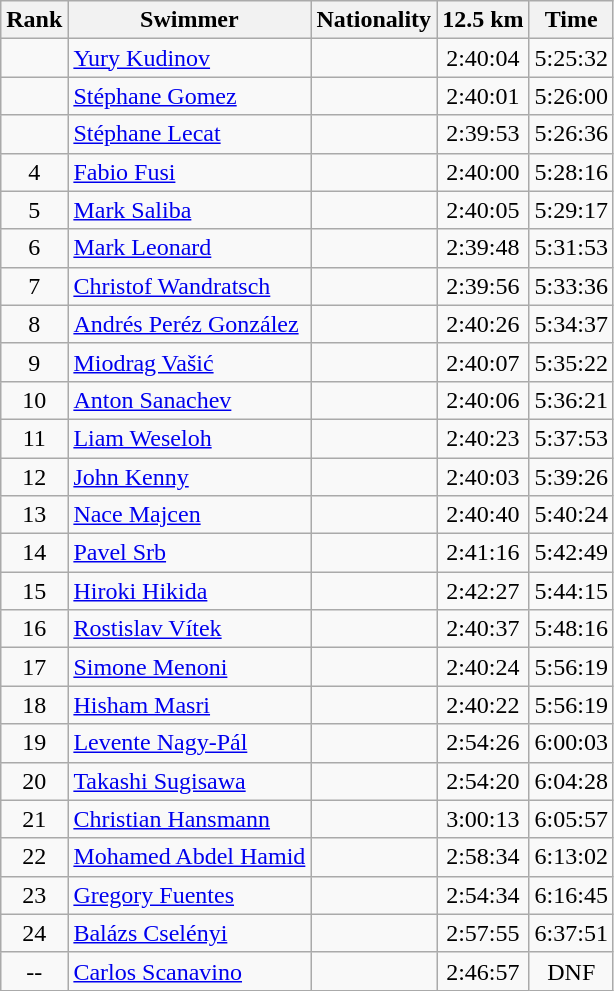<table class="wikitable" border="1" style="text-align:center">
<tr>
<th>Rank</th>
<th>Swimmer</th>
<th>Nationality</th>
<th>12.5 km</th>
<th>Time</th>
</tr>
<tr>
<td></td>
<td align=left><a href='#'>Yury Kudinov</a></td>
<td align=left></td>
<td>2:40:04</td>
<td>5:25:32</td>
</tr>
<tr>
<td></td>
<td align=left><a href='#'>Stéphane Gomez</a></td>
<td align=left></td>
<td>2:40:01</td>
<td>5:26:00</td>
</tr>
<tr>
<td></td>
<td align=left><a href='#'>Stéphane Lecat</a></td>
<td align=left></td>
<td>2:39:53</td>
<td>5:26:36</td>
</tr>
<tr>
<td>4</td>
<td align=left><a href='#'>Fabio Fusi</a></td>
<td align=left></td>
<td>2:40:00</td>
<td>5:28:16</td>
</tr>
<tr>
<td>5</td>
<td align=left><a href='#'>Mark Saliba</a></td>
<td align=left></td>
<td>2:40:05</td>
<td>5:29:17</td>
</tr>
<tr>
<td>6</td>
<td align=left><a href='#'>Mark Leonard</a></td>
<td align=left></td>
<td>2:39:48</td>
<td>5:31:53</td>
</tr>
<tr>
<td>7</td>
<td align=left><a href='#'>Christof Wandratsch</a></td>
<td align=left></td>
<td>2:39:56</td>
<td>5:33:36</td>
</tr>
<tr>
<td>8</td>
<td align=left><a href='#'>Andrés Peréz González</a></td>
<td align=left></td>
<td>2:40:26</td>
<td>5:34:37</td>
</tr>
<tr>
<td>9</td>
<td align=left><a href='#'>Miodrag Vašić</a></td>
<td align=left></td>
<td>2:40:07</td>
<td>5:35:22</td>
</tr>
<tr>
<td>10</td>
<td align=left><a href='#'>Anton Sanachev</a></td>
<td align=left></td>
<td>2:40:06</td>
<td>5:36:21</td>
</tr>
<tr>
<td>11</td>
<td align=left><a href='#'>Liam Weseloh</a></td>
<td align=left></td>
<td>2:40:23</td>
<td>5:37:53</td>
</tr>
<tr>
<td>12</td>
<td align=left><a href='#'>John Kenny</a></td>
<td align=left></td>
<td>2:40:03</td>
<td>5:39:26</td>
</tr>
<tr>
<td>13</td>
<td align=left><a href='#'>Nace Majcen</a></td>
<td align=left></td>
<td>2:40:40</td>
<td>5:40:24</td>
</tr>
<tr>
<td>14</td>
<td align=left><a href='#'>Pavel Srb</a></td>
<td align=left></td>
<td>2:41:16</td>
<td>5:42:49</td>
</tr>
<tr>
<td>15</td>
<td align=left><a href='#'>Hiroki Hikida</a></td>
<td align=left></td>
<td>2:42:27</td>
<td>5:44:15</td>
</tr>
<tr>
<td>16</td>
<td align=left><a href='#'>Rostislav Vítek</a></td>
<td align=left></td>
<td>2:40:37</td>
<td>5:48:16</td>
</tr>
<tr>
<td>17</td>
<td align=left><a href='#'>Simone Menoni</a></td>
<td align=left></td>
<td>2:40:24</td>
<td>5:56:19</td>
</tr>
<tr>
<td>18</td>
<td align=left><a href='#'>Hisham Masri</a></td>
<td align=left></td>
<td>2:40:22</td>
<td>5:56:19</td>
</tr>
<tr>
<td>19</td>
<td align=left><a href='#'>Levente Nagy-Pál</a></td>
<td align=left></td>
<td>2:54:26</td>
<td>6:00:03</td>
</tr>
<tr>
<td>20</td>
<td align=left><a href='#'>Takashi Sugisawa</a></td>
<td align=left></td>
<td>2:54:20</td>
<td>6:04:28</td>
</tr>
<tr>
<td>21</td>
<td align=left><a href='#'>Christian Hansmann</a></td>
<td align=left></td>
<td>3:00:13</td>
<td>6:05:57</td>
</tr>
<tr>
<td>22</td>
<td align=left><a href='#'>Mohamed Abdel Hamid</a></td>
<td align=left></td>
<td>2:58:34</td>
<td>6:13:02</td>
</tr>
<tr>
<td>23</td>
<td align=left><a href='#'>Gregory Fuentes</a></td>
<td align=left></td>
<td>2:54:34</td>
<td>6:16:45</td>
</tr>
<tr>
<td>24</td>
<td align=left><a href='#'>Balázs Cselényi</a></td>
<td align=left></td>
<td>2:57:55</td>
<td>6:37:51</td>
</tr>
<tr>
<td>--</td>
<td align=left><a href='#'>Carlos Scanavino</a></td>
<td align=left></td>
<td>2:46:57</td>
<td>DNF</td>
</tr>
</table>
